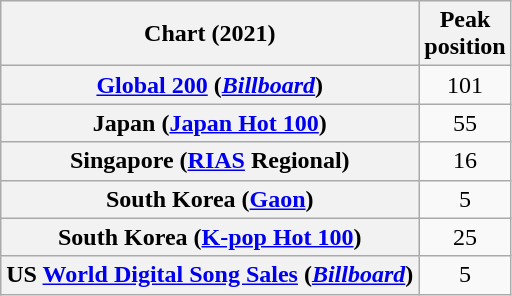<table class="wikitable sortable plainrowheaders" style="text-align:center">
<tr>
<th scope="col">Chart (2021)</th>
<th scope="col">Peak<br>position</th>
</tr>
<tr>
<th scope="row"><a href='#'>Global 200</a> (<em><a href='#'>Billboard</a></em>)</th>
<td>101</td>
</tr>
<tr>
<th scope="row">Japan (<a href='#'>Japan Hot 100</a>)</th>
<td>55</td>
</tr>
<tr>
<th scope="row">Singapore (<a href='#'>RIAS</a> Regional)</th>
<td>16</td>
</tr>
<tr>
<th scope="row">South Korea (<a href='#'>Gaon</a>)</th>
<td>5</td>
</tr>
<tr>
<th scope="row">South Korea (<a href='#'>K-pop Hot 100</a>)</th>
<td>25</td>
</tr>
<tr>
<th scope="row">US <a href='#'>World Digital Song Sales</a> (<em><a href='#'>Billboard</a></em>)</th>
<td>5</td>
</tr>
</table>
